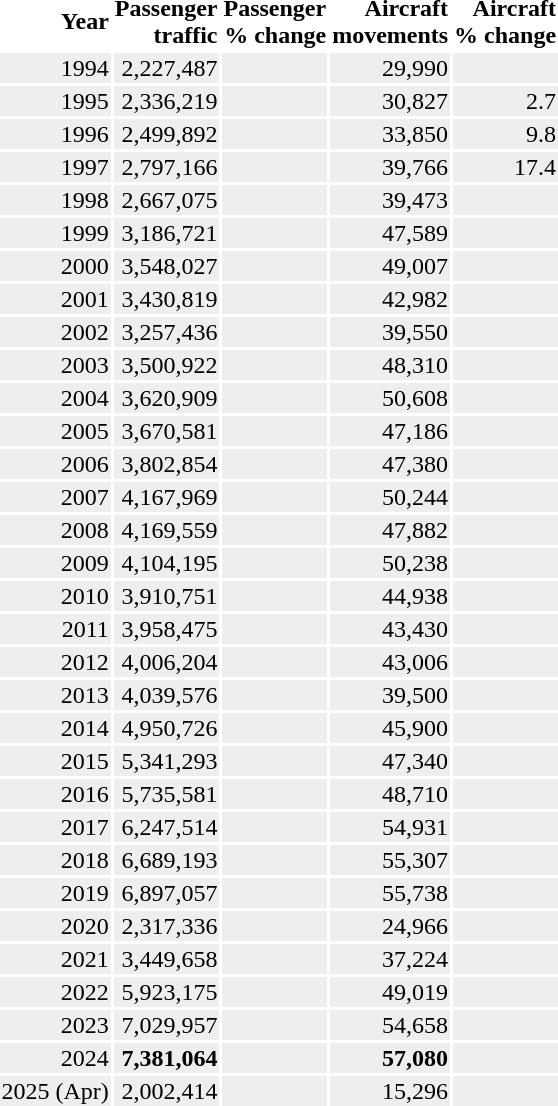<table class="toccolours sortable" style="text-align:right;">
<tr>
<th>Year</th>
<th>Passenger<br>traffic</th>
<th>Passenger<br>% change</th>
<th>Aircraft<br>movements</th>
<th>Aircraft<br>% change</th>
</tr>
<tr style="background:#eee;">
<td>1994</td>
<td>2,227,487</td>
<td> </td>
<td>29,990</td>
<td> </td>
</tr>
<tr style="background:#eee;">
<td>1995</td>
<td>2,336,219</td>
<td> </td>
<td>30,827</td>
<td>2.7 </td>
</tr>
<tr style="background:#eee;">
<td>1996</td>
<td>2,499,892</td>
<td> </td>
<td>33,850</td>
<td>9.8 </td>
</tr>
<tr style="background:#eee;">
<td>1997</td>
<td>2,797,166</td>
<td> </td>
<td>39,766</td>
<td>17.4 </td>
</tr>
<tr style="background:#eee;">
<td>1998</td>
<td>2,667,075</td>
<td> </td>
<td>39,473</td>
<td> </td>
</tr>
<tr style="background:#eee;">
<td>1999</td>
<td>3,186,721</td>
<td> </td>
<td>47,589</td>
<td> </td>
</tr>
<tr style="background:#eee;">
<td>2000</td>
<td>3,548,027</td>
<td> </td>
<td>49,007</td>
<td> </td>
</tr>
<tr style="background:#eee;">
<td>2001</td>
<td>3,430,819</td>
<td> </td>
<td>42,982</td>
<td> </td>
</tr>
<tr style="background:#eee;">
<td>2002</td>
<td>3,257,436</td>
<td> </td>
<td>39,550</td>
<td> </td>
</tr>
<tr style="background:#eee;">
<td>2003</td>
<td>3,500,922</td>
<td> </td>
<td>48,310</td>
<td> </td>
</tr>
<tr style="background:#eee;">
<td>2004</td>
<td>3,620,909</td>
<td> </td>
<td>50,608</td>
<td> </td>
</tr>
<tr style="background:#eee;">
<td>2005</td>
<td>3,670,581</td>
<td> </td>
<td>47,186</td>
<td> </td>
</tr>
<tr style="background:#eee;">
<td>2006</td>
<td>3,802,854</td>
<td> </td>
<td>47,380</td>
<td> </td>
</tr>
<tr style="background:#eee;">
<td>2007</td>
<td>4,167,969</td>
<td> </td>
<td>50,244</td>
<td> </td>
</tr>
<tr style="background:#eee;">
<td>2008</td>
<td>4,169,559</td>
<td> </td>
<td>47,882</td>
<td> </td>
</tr>
<tr style="background:#eee;">
<td>2009</td>
<td>4,104,195</td>
<td> </td>
<td>50,238</td>
<td> </td>
</tr>
<tr style="background:#eee;">
<td>2010</td>
<td>3,910,751</td>
<td> </td>
<td>44,938</td>
<td> </td>
</tr>
<tr style="background:#eee;">
<td>2011</td>
<td>3,958,475</td>
<td> </td>
<td>43,430</td>
<td> </td>
</tr>
<tr style="background:#eee;">
<td>2012</td>
<td>4,006,204</td>
<td> </td>
<td>43,006</td>
<td> </td>
</tr>
<tr style="background:#eee;">
<td>2013</td>
<td>4,039,576</td>
<td> </td>
<td>39,500</td>
<td> </td>
</tr>
<tr style="background:#eee;">
<td>2014</td>
<td>4,950,726</td>
<td> </td>
<td>45,900</td>
<td> </td>
</tr>
<tr style="background:#eee;">
<td>2015</td>
<td>5,341,293</td>
<td> </td>
<td>47,340</td>
<td> </td>
</tr>
<tr style="background:#eee;">
<td>2016</td>
<td>5,735,581</td>
<td> </td>
<td>48,710</td>
<td> </td>
</tr>
<tr style="background:#eee;">
<td>2017</td>
<td>6,247,514</td>
<td> </td>
<td>54,931</td>
<td> </td>
</tr>
<tr style="background:#eee;">
<td>2018</td>
<td>6,689,193</td>
<td> </td>
<td>55,307</td>
<td> </td>
</tr>
<tr style="background:#eee;">
<td>2019</td>
<td>6,897,057</td>
<td> </td>
<td>55,738</td>
<td> </td>
</tr>
<tr style="background:#eee;">
<td>2020</td>
<td>2,317,336</td>
<td> </td>
<td>24,966</td>
<td> </td>
</tr>
<tr style="background:#eee;">
<td>2021</td>
<td>3,449,658</td>
<td> </td>
<td>37,224</td>
<td> </td>
</tr>
<tr style="background:#eee;">
<td>2022</td>
<td>5,923,175</td>
<td> </td>
<td>49,019</td>
<td> </td>
</tr>
<tr style="background:#eee;">
<td>2023</td>
<td>7,029,957</td>
<td> </td>
<td>54,658</td>
<td> </td>
</tr>
<tr style="background:#eee;">
<td>2024</td>
<td><strong>7,381,064</strong></td>
<td> </td>
<td><strong>57,080</strong></td>
<td> </td>
</tr>
<tr style="background:#eee;">
<td>2025 (Apr)</td>
<td>2,002,414</td>
<td> </td>
<td>15,296</td>
<td> </td>
</tr>
</table>
